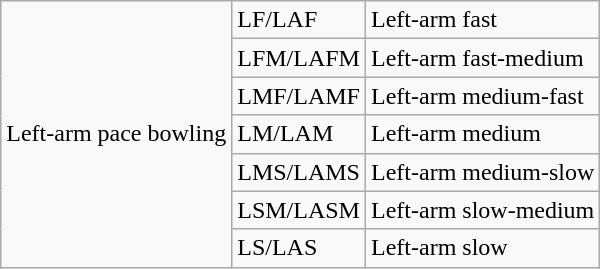<table class="wikitable">
<tr>
<td rowspan="7" align="left">Left-arm pace bowling</td>
<td>LF/LAF</td>
<td>Left-arm fast</td>
</tr>
<tr>
<td>LFM/LAFM</td>
<td>Left-arm fast-medium</td>
</tr>
<tr>
<td>LMF/LAMF</td>
<td>Left-arm medium-fast</td>
</tr>
<tr>
<td>LM/LAM</td>
<td>Left-arm medium</td>
</tr>
<tr>
<td>LMS/LAMS</td>
<td>Left-arm medium-slow</td>
</tr>
<tr>
<td>LSM/LASM</td>
<td>Left-arm slow-medium</td>
</tr>
<tr>
<td>LS/LAS</td>
<td>Left-arm slow</td>
</tr>
</table>
